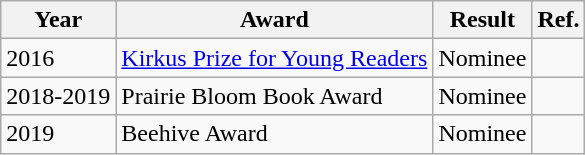<table class="wikitable">
<tr>
<th>Year</th>
<th>Award</th>
<th>Result</th>
<th>Ref.</th>
</tr>
<tr>
<td>2016</td>
<td><a href='#'>Kirkus Prize for Young Readers</a></td>
<td>Nominee</td>
<td></td>
</tr>
<tr>
<td>2018-2019</td>
<td>Prairie Bloom Book Award</td>
<td>Nominee</td>
<td></td>
</tr>
<tr>
<td>2019</td>
<td>Beehive Award</td>
<td>Nominee</td>
<td></td>
</tr>
</table>
